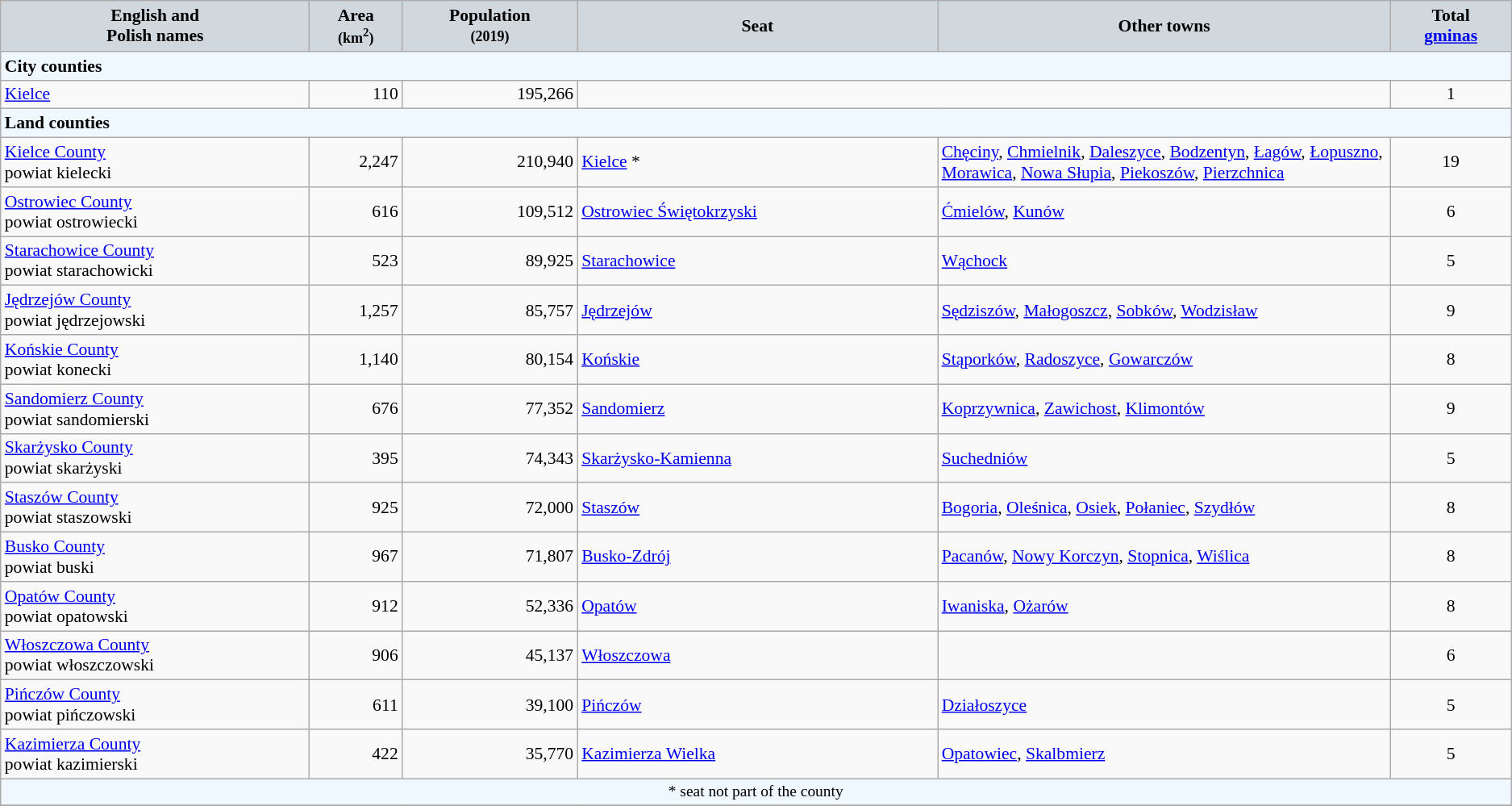<table class="wikitable" style="font-size:90%">
<tr bgcolor="D0D8DD">
<td align="center"><strong>English and<br> Polish names</strong></td>
<td align="center"><strong>Area<br> <small>(km<sup>2</sup>)</small></strong></td>
<td align="center"><strong>Population<br> <small>(2019)</small></strong></td>
<td align="center"><strong>Seat</strong></td>
<td width="30%" align="center"><strong>Other towns</strong></td>
<td align="center"><strong>Total<br> <a href='#'>gminas</a></strong></td>
</tr>
<tr bgcolor="F0F8FF">
<td colspan=6><strong>City counties</strong></td>
</tr>
<tr>
<td><a href='#'>Kielce</a></td>
<td align="right">110</td>
<td align="right">195,266</td>
<td colspan=2></td>
<td align="center">1</td>
</tr>
<tr bgcolor="F0F8FF">
<td colspan=6><strong>Land counties</strong></td>
</tr>
<tr>
<td><a href='#'>Kielce County</a><br> powiat kielecki</td>
<td align="right">2,247</td>
<td align="right">210,940</td>
<td><a href='#'>Kielce</a> *</td>
<td><a href='#'>Chęciny</a>, <a href='#'>Chmielnik</a>, <a href='#'>Daleszyce</a>, <a href='#'>Bodzentyn</a>, <a href='#'>Łagów</a>, <a href='#'>Łopuszno</a>, <a href='#'>Morawica</a>, <a href='#'>Nowa Słupia</a>, <a href='#'>Piekoszów</a>, <a href='#'>Pierzchnica</a></td>
<td align="center">19</td>
</tr>
<tr>
<td><a href='#'>Ostrowiec County</a><br> powiat ostrowiecki</td>
<td align="right">616</td>
<td align="right">109,512</td>
<td><a href='#'>Ostrowiec Świętokrzyski</a></td>
<td><a href='#'>Ćmielów</a>, <a href='#'>Kunów</a></td>
<td align="center">6</td>
</tr>
<tr>
<td><a href='#'>Starachowice County</a><br> powiat starachowicki</td>
<td align="right">523</td>
<td align="right">89,925</td>
<td><a href='#'>Starachowice</a></td>
<td><a href='#'>Wąchock</a></td>
<td align="center">5</td>
</tr>
<tr>
<td><a href='#'>Jędrzejów County</a><br> powiat jędrzejowski</td>
<td align="right">1,257</td>
<td align="right">85,757</td>
<td><a href='#'>Jędrzejów</a></td>
<td><a href='#'>Sędziszów</a>, <a href='#'>Małogoszcz</a>, <a href='#'>Sobków</a>, <a href='#'>Wodzisław</a></td>
<td align="center">9</td>
</tr>
<tr>
<td><a href='#'>Końskie County</a><br> powiat konecki</td>
<td align="right">1,140</td>
<td align="right">80,154</td>
<td><a href='#'>Końskie</a></td>
<td><a href='#'>Stąporków</a>, <a href='#'>Radoszyce</a>, <a href='#'>Gowarczów</a></td>
<td align="center">8</td>
</tr>
<tr>
<td><a href='#'>Sandomierz County</a><br> powiat sandomierski</td>
<td align="right">676</td>
<td align="right">77,352</td>
<td><a href='#'>Sandomierz</a></td>
<td><a href='#'>Koprzywnica</a>, <a href='#'>Zawichost</a>, <a href='#'>Klimontów</a></td>
<td align="center">9</td>
</tr>
<tr>
<td><a href='#'>Skarżysko County</a><br> powiat skarżyski</td>
<td align="right">395</td>
<td align="right">74,343</td>
<td><a href='#'>Skarżysko-Kamienna</a></td>
<td><a href='#'>Suchedniów</a></td>
<td align="center">5</td>
</tr>
<tr>
<td><a href='#'>Staszów County</a><br> powiat staszowski</td>
<td align="right">925</td>
<td align="right">72,000</td>
<td><a href='#'>Staszów</a></td>
<td><a href='#'>Bogoria</a>, <a href='#'>Oleśnica</a>, <a href='#'>Osiek</a>, <a href='#'>Połaniec</a>, <a href='#'>Szydłów</a></td>
<td align="center">8</td>
</tr>
<tr>
<td><a href='#'>Busko County</a><br> powiat buski</td>
<td align="right">967</td>
<td align="right">71,807</td>
<td><a href='#'>Busko-Zdrój</a></td>
<td><a href='#'>Pacanów</a>, <a href='#'>Nowy Korczyn</a>, <a href='#'>Stopnica</a>, <a href='#'>Wiślica</a></td>
<td align="center">8</td>
</tr>
<tr>
<td><a href='#'>Opatów County</a><br> powiat opatowski</td>
<td align="right">912</td>
<td align="right">52,336</td>
<td><a href='#'>Opatów</a></td>
<td><a href='#'>Iwaniska</a>, <a href='#'>Ożarów</a></td>
<td align="center">8</td>
</tr>
<tr>
<td><a href='#'>Włoszczowa County</a><br> powiat włoszczowski</td>
<td align="right">906</td>
<td align="right">45,137</td>
<td><a href='#'>Włoszczowa</a></td>
<td></td>
<td align="center">6</td>
</tr>
<tr>
<td><a href='#'>Pińczów County</a><br> powiat pińczowski</td>
<td align="right">611</td>
<td align="right">39,100</td>
<td><a href='#'>Pińczów</a></td>
<td><a href='#'>Działoszyce</a></td>
<td align="center">5</td>
</tr>
<tr>
<td><a href='#'>Kazimierza County</a><br> powiat kazimierski</td>
<td align="right">422</td>
<td align="right">35,770</td>
<td><a href='#'>Kazimierza Wielka</a></td>
<td><a href='#'>Opatowiec</a>, <a href='#'>Skalbmierz</a></td>
<td align="center">5</td>
</tr>
<tr bgcolor="F0F8FF">
<td colspan=6 style="text-align:center;font-size:90%">* seat not part of the county</td>
</tr>
<tr>
</tr>
</table>
